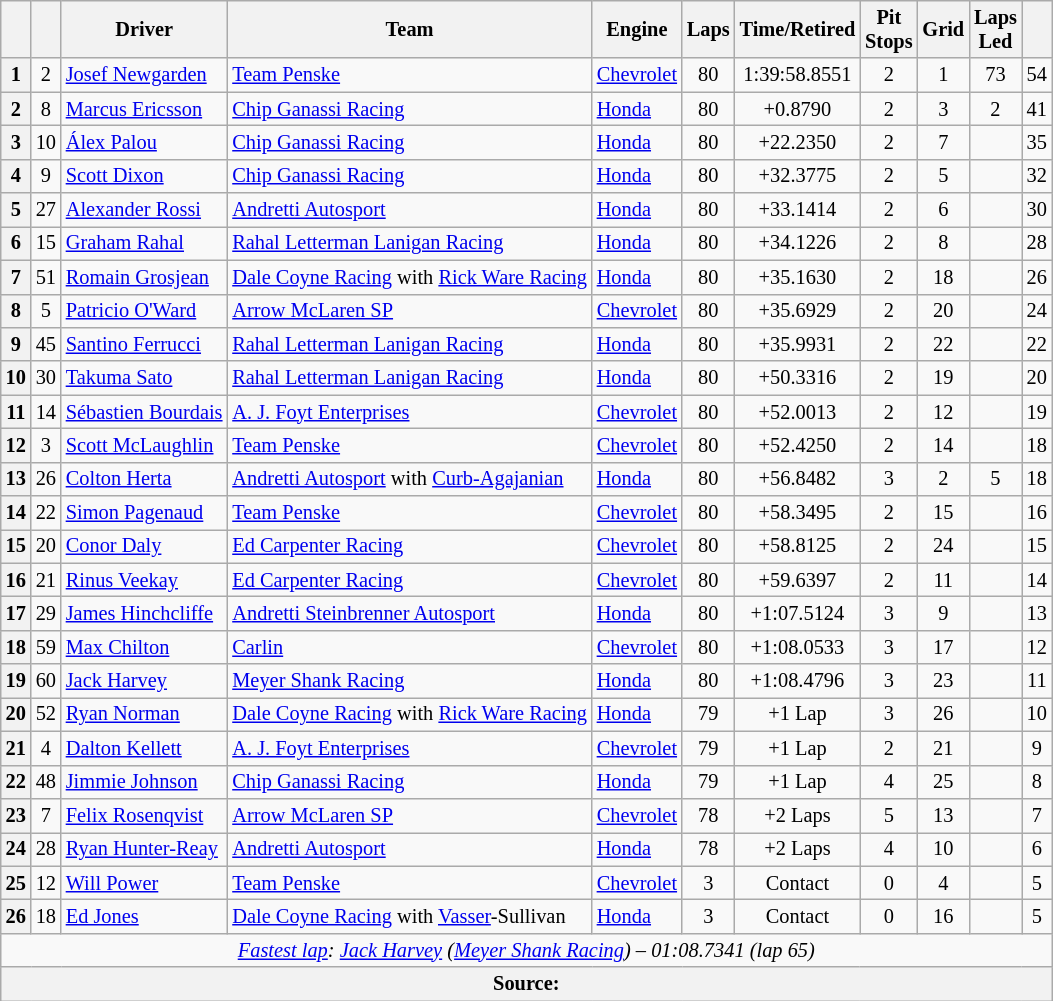<table class="wikitable sortable" style="font-size:85%;">
<tr>
<th scope="col"></th>
<th scope="col"></th>
<th scope="col">Driver</th>
<th scope="col">Team</th>
<th scope="col">Engine</th>
<th class="unsortable" scope="col">Laps</th>
<th class="unsortable" scope="col">Time/Retired</th>
<th scope="col">Pit<br>Stops</th>
<th scope="col">Grid</th>
<th scope="col">Laps<br>Led</th>
<th scope="col"></th>
</tr>
<tr>
<th>1</th>
<td style="text-align:center;">2</td>
<td> <a href='#'>Josef Newgarden</a> <strong></strong></td>
<td><a href='#'>Team Penske</a></td>
<td><a href='#'>Chevrolet</a></td>
<td style="text-align:center;">80</td>
<td style="text-align:center;">1:39:58.8551</td>
<td style="text-align:center;">2</td>
<td style="text-align:center;">1</td>
<td style="text-align:center;">73</td>
<td style="text-align:center;">54</td>
</tr>
<tr>
<th>2</th>
<td style="text-align:center;">8</td>
<td> <a href='#'>Marcus Ericsson</a></td>
<td><a href='#'>Chip Ganassi Racing</a></td>
<td><a href='#'>Honda</a></td>
<td style="text-align:center;">80</td>
<td style="text-align:center;">+0.8790</td>
<td style="text-align:center;">2</td>
<td style="text-align:center;">3</td>
<td style="text-align:center;">2</td>
<td style="text-align:center;">41</td>
</tr>
<tr>
<th>3</th>
<td style="text-align:center;">10</td>
<td> <a href='#'>Álex Palou</a></td>
<td><a href='#'>Chip Ganassi Racing</a></td>
<td><a href='#'>Honda</a></td>
<td style="text-align:center;">80</td>
<td style="text-align:center;">+22.2350</td>
<td style="text-align:center;">2</td>
<td style="text-align:center;">7</td>
<td style="text-align:center;"></td>
<td style="text-align:center;">35</td>
</tr>
<tr>
<th>4</th>
<td style="text-align:center;">9</td>
<td> <a href='#'>Scott Dixon</a> <strong></strong></td>
<td><a href='#'>Chip Ganassi Racing</a></td>
<td><a href='#'>Honda</a></td>
<td style="text-align:center;">80</td>
<td style="text-align:center;">+32.3775</td>
<td style="text-align:center;">2</td>
<td style="text-align:center;">5</td>
<td style="text-align:center;"></td>
<td style="text-align:center;">32</td>
</tr>
<tr>
<th>5</th>
<td style="text-align:center;">27</td>
<td> <a href='#'>Alexander Rossi</a> <strong></strong></td>
<td><a href='#'>Andretti Autosport</a></td>
<td><a href='#'>Honda</a></td>
<td style="text-align:center;">80</td>
<td style="text-align:center;">+33.1414</td>
<td style="text-align:center;">2</td>
<td style="text-align:center;">6</td>
<td style="text-align:center;"></td>
<td style="text-align:center;">30</td>
</tr>
<tr>
<th>6</th>
<td style="text-align:center;">15</td>
<td> <a href='#'>Graham Rahal</a> <strong></strong></td>
<td><a href='#'>Rahal Letterman Lanigan Racing</a></td>
<td><a href='#'>Honda</a></td>
<td style="text-align:center;">80</td>
<td style="text-align:center;">+34.1226</td>
<td style="text-align:center;">2</td>
<td style="text-align:center;">8</td>
<td style="text-align:center;"></td>
<td style="text-align:center;">28</td>
</tr>
<tr>
<th>7</th>
<td style="text-align:center;">51</td>
<td> <a href='#'>Romain Grosjean</a> <strong></strong></td>
<td><a href='#'>Dale Coyne Racing</a> with <a href='#'>Rick Ware Racing</a></td>
<td><a href='#'>Honda</a></td>
<td style="text-align:center;">80</td>
<td style="text-align:center;">+35.1630</td>
<td style="text-align:center;">2</td>
<td style="text-align:center;">18</td>
<td style="text-align:center;"></td>
<td style="text-align:center;">26</td>
</tr>
<tr>
<th>8</th>
<td style="text-align:center;">5</td>
<td> <a href='#'>Patricio O'Ward</a></td>
<td><a href='#'>Arrow McLaren SP</a></td>
<td><a href='#'>Chevrolet</a></td>
<td style="text-align:center;">80</td>
<td style="text-align:center;">+35.6929</td>
<td style="text-align:center;">2</td>
<td style="text-align:center;">20</td>
<td style="text-align:center;"></td>
<td style="text-align:center;">24</td>
</tr>
<tr>
<th>9</th>
<td style="text-align:center;">45</td>
<td> <a href='#'>Santino Ferrucci</a></td>
<td><a href='#'>Rahal Letterman Lanigan Racing</a></td>
<td><a href='#'>Honda</a></td>
<td style="text-align:center;">80</td>
<td style="text-align:center;">+35.9931</td>
<td style="text-align:center;">2</td>
<td style="text-align:center;">22</td>
<td style="text-align:center;"></td>
<td style="text-align:center;">22</td>
</tr>
<tr>
<th>10</th>
<td style="text-align:center;">30</td>
<td> <a href='#'>Takuma Sato</a></td>
<td><a href='#'>Rahal Letterman Lanigan Racing</a></td>
<td><a href='#'>Honda</a></td>
<td style="text-align:center;">80</td>
<td style="text-align:center;">+50.3316</td>
<td style="text-align:center;">2</td>
<td style="text-align:center;">19</td>
<td style="text-align:center;"></td>
<td style="text-align:center;">20</td>
</tr>
<tr>
<th>11</th>
<td style="text-align:center;">14</td>
<td> <a href='#'>Sébastien Bourdais</a></td>
<td><a href='#'>A. J. Foyt Enterprises</a></td>
<td><a href='#'>Chevrolet</a></td>
<td style="text-align:center;">80</td>
<td style="text-align:center;">+52.0013</td>
<td style="text-align:center;">2</td>
<td style="text-align:center;">12</td>
<td style="text-align:center;"></td>
<td style="text-align:center;">19</td>
</tr>
<tr>
<th>12</th>
<td style="text-align:center;">3</td>
<td> <a href='#'>Scott McLaughlin</a> <strong></strong></td>
<td><a href='#'>Team Penske</a></td>
<td><a href='#'>Chevrolet</a></td>
<td style="text-align:center;">80</td>
<td style="text-align:center;">+52.4250</td>
<td style="text-align:center;">2</td>
<td style="text-align:center;">14</td>
<td style="text-align:center;"></td>
<td style="text-align:center;">18</td>
</tr>
<tr>
<th>13</th>
<td style="text-align:center;">26</td>
<td> <a href='#'>Colton Herta</a> <strong></strong></td>
<td><a href='#'>Andretti Autosport</a> with <a href='#'>Curb-Agajanian</a></td>
<td><a href='#'>Honda</a></td>
<td style="text-align:center;">80</td>
<td style="text-align:center;">+56.8482</td>
<td style="text-align:center;">3</td>
<td style="text-align:center;">2</td>
<td style="text-align:center;">5</td>
<td style="text-align:center;">18</td>
</tr>
<tr>
<th>14</th>
<td style="text-align:center;">22</td>
<td> <a href='#'>Simon Pagenaud</a> <strong></strong></td>
<td><a href='#'>Team Penske</a></td>
<td><a href='#'>Chevrolet</a></td>
<td style="text-align:center;">80</td>
<td style="text-align:center;">+58.3495</td>
<td style="text-align:center;">2</td>
<td style="text-align:center;">15</td>
<td style="text-align:center;"></td>
<td style="text-align:center;">16</td>
</tr>
<tr>
<th>15</th>
<td style="text-align:center;">20</td>
<td> <a href='#'>Conor Daly</a></td>
<td><a href='#'>Ed Carpenter Racing</a></td>
<td><a href='#'>Chevrolet</a></td>
<td style="text-align:center;">80</td>
<td style="text-align:center;">+58.8125</td>
<td style="text-align:center;">2</td>
<td style="text-align:center;">24</td>
<td style="text-align:center;"></td>
<td style="text-align:center;">15</td>
</tr>
<tr>
<th>16</th>
<td style="text-align:center;">21</td>
<td> <a href='#'>Rinus Veekay</a></td>
<td><a href='#'>Ed Carpenter Racing</a></td>
<td><a href='#'>Chevrolet</a></td>
<td style="text-align:center;">80</td>
<td style="text-align:center;">+59.6397</td>
<td style="text-align:center;">2</td>
<td style="text-align:center;">11</td>
<td style="text-align:center;"></td>
<td style="text-align:center;">14</td>
</tr>
<tr>
<th>17</th>
<td style="text-align:center;">29</td>
<td> <a href='#'>James Hinchcliffe</a></td>
<td><a href='#'>Andretti Steinbrenner Autosport</a></td>
<td><a href='#'>Honda</a></td>
<td style="text-align:center;">80</td>
<td style="text-align:center;">+1:07.5124</td>
<td style="text-align:center;">3</td>
<td style="text-align:center;">9</td>
<td style="text-align:center;"></td>
<td style="text-align:center;">13</td>
</tr>
<tr>
<th>18</th>
<td style="text-align:center;">59</td>
<td> <a href='#'>Max Chilton</a></td>
<td><a href='#'>Carlin</a></td>
<td><a href='#'>Chevrolet</a></td>
<td style="text-align:center;">80</td>
<td style="text-align:center;">+1:08.0533</td>
<td style="text-align:center;">3</td>
<td style="text-align:center;">17</td>
<td style="text-align:center;"></td>
<td style="text-align:center;">12</td>
</tr>
<tr>
<th>19</th>
<td style="text-align:center;">60</td>
<td> <a href='#'>Jack Harvey</a></td>
<td><a href='#'>Meyer Shank Racing</a></td>
<td><a href='#'>Honda</a></td>
<td style="text-align:center;">80</td>
<td style="text-align:center;">+1:08.4796</td>
<td style="text-align:center;">3</td>
<td style="text-align:center;">23</td>
<td style="text-align:center;"></td>
<td style="text-align:center;">11</td>
</tr>
<tr>
<th>20</th>
<td style="text-align:center;">52</td>
<td> <a href='#'>Ryan Norman</a> <strong></strong></td>
<td><a href='#'>Dale Coyne Racing</a> with <a href='#'>Rick Ware Racing</a></td>
<td><a href='#'>Honda</a></td>
<td style="text-align:center;">79</td>
<td style="text-align:center;">+1 Lap</td>
<td style="text-align:center;">3</td>
<td style="text-align:center;">26</td>
<td style="text-align:center;"></td>
<td style="text-align:center;">10</td>
</tr>
<tr>
<th>21</th>
<td style="text-align:center;">4</td>
<td> <a href='#'>Dalton Kellett</a></td>
<td><a href='#'>A. J. Foyt Enterprises</a></td>
<td><a href='#'>Chevrolet</a></td>
<td style="text-align:center;">79</td>
<td style="text-align:center;">+1 Lap</td>
<td style="text-align:center;">2</td>
<td style="text-align:center;">21</td>
<td style="text-align:center;"></td>
<td style="text-align:center;">9</td>
</tr>
<tr>
<th>22</th>
<td style="text-align:center;">48</td>
<td> <a href='#'>Jimmie Johnson</a> <strong></strong></td>
<td><a href='#'>Chip Ganassi Racing</a></td>
<td><a href='#'>Honda</a></td>
<td style="text-align:center;">79</td>
<td style="text-align:center;">+1 Lap</td>
<td style="text-align:center;">4</td>
<td style="text-align:center;">25</td>
<td style="text-align:center;"></td>
<td style="text-align:center;">8</td>
</tr>
<tr>
<th>23</th>
<td style="text-align:center;">7</td>
<td> <a href='#'>Felix Rosenqvist</a></td>
<td><a href='#'>Arrow McLaren SP</a></td>
<td><a href='#'>Chevrolet</a></td>
<td style="text-align:center;">78</td>
<td style="text-align:center;">+2 Laps</td>
<td style="text-align:center;">5</td>
<td style="text-align:center;">13</td>
<td style="text-align:center;"></td>
<td style="text-align:center;">7</td>
</tr>
<tr>
<th>24</th>
<td style="text-align:center;">28</td>
<td> <a href='#'>Ryan Hunter-Reay</a></td>
<td><a href='#'>Andretti Autosport</a></td>
<td><a href='#'>Honda</a></td>
<td style="text-align:center;">78</td>
<td style="text-align:center;">+2 Laps</td>
<td style="text-align:center;">4</td>
<td style="text-align:center;">10</td>
<td style="text-align:center;"></td>
<td style="text-align:center;">6</td>
</tr>
<tr>
<th>25</th>
<td style="text-align:center;">12</td>
<td> <a href='#'>Will Power</a> <strong></strong></td>
<td><a href='#'>Team Penske</a></td>
<td><a href='#'>Chevrolet</a></td>
<td style="text-align:center;">3</td>
<td style="text-align:center;">Contact</td>
<td style="text-align:center;">0</td>
<td style="text-align:center;">4</td>
<td style="text-align:center;"></td>
<td style="text-align:center;">5</td>
</tr>
<tr>
<th>26</th>
<td style="text-align:center;">18</td>
<td> <a href='#'>Ed Jones</a></td>
<td><a href='#'>Dale Coyne Racing</a> with <a href='#'>Vasser</a>-Sullivan</td>
<td><a href='#'>Honda</a></td>
<td style="text-align:center;">3</td>
<td style="text-align:center;">Contact</td>
<td style="text-align:center;">0</td>
<td style="text-align:center;">16</td>
<td style="text-align:center;"></td>
<td style="text-align:center;">5</td>
</tr>
<tr class="sortbottom">
<td colspan="11" style="text-align:center"><em><a href='#'>Fastest lap</a>:  <a href='#'>Jack Harvey</a> (<a href='#'>Meyer Shank Racing</a>) – 01:08.7341 (lap 65)</em></td>
</tr>
<tr class="sortbottom">
<th colspan="11">Source:</th>
</tr>
</table>
